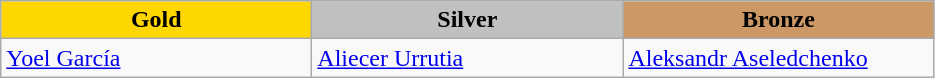<table class="wikitable" style="text-align:left">
<tr align="center">
<td width=200 bgcolor=gold><strong>Gold</strong></td>
<td width=200 bgcolor=silver><strong>Silver</strong></td>
<td width=200 bgcolor=CC9966><strong>Bronze</strong></td>
</tr>
<tr>
<td><a href='#'>Yoel García</a><br><em></em></td>
<td><a href='#'>Aliecer Urrutia</a><br><em></em></td>
<td><a href='#'>Aleksandr Aseledchenko</a><br><em></em></td>
</tr>
</table>
